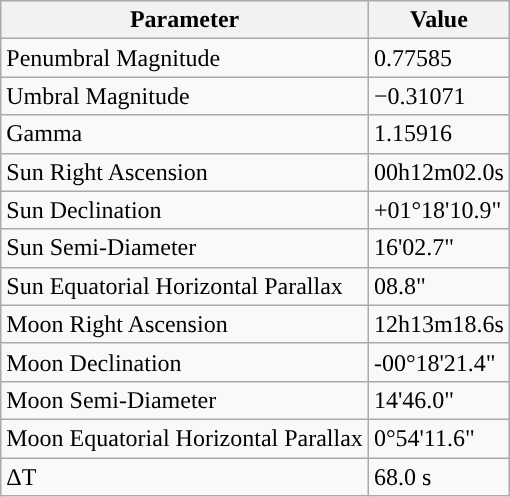<table class="wikitable">
<tr>
<th>Parameter</th>
<th>Value</th>
</tr>
<tr>
<td>Penumbral Magnitude</td>
<td>0.77585</td>
</tr>
<tr>
<td>Umbral Magnitude</td>
<td>−0.31071</td>
</tr>
<tr>
<td>Gamma</td>
<td>1.15916</td>
</tr>
<tr>
<td>Sun Right Ascension</td>
<td>00h12m02.0s</td>
</tr>
<tr>
<td>Sun Declination</td>
<td>+01°18'10.9"</td>
</tr>
<tr>
<td>Sun Semi-Diameter</td>
<td>16'02.7"</td>
</tr>
<tr>
<td>Sun Equatorial Horizontal Parallax</td>
<td>08.8"</td>
</tr>
<tr>
<td>Moon Right Ascension</td>
<td>12h13m18.6s</td>
</tr>
<tr>
<td>Moon Declination</td>
<td>-00°18'21.4"</td>
</tr>
<tr>
<td>Moon Semi-Diameter</td>
<td>14'46.0"</td>
</tr>
<tr>
<td>Moon Equatorial Horizontal Parallax</td>
<td>0°54'11.6"</td>
</tr>
<tr>
<td>ΔT</td>
<td>68.0 s</td>
</tr>
</table>
